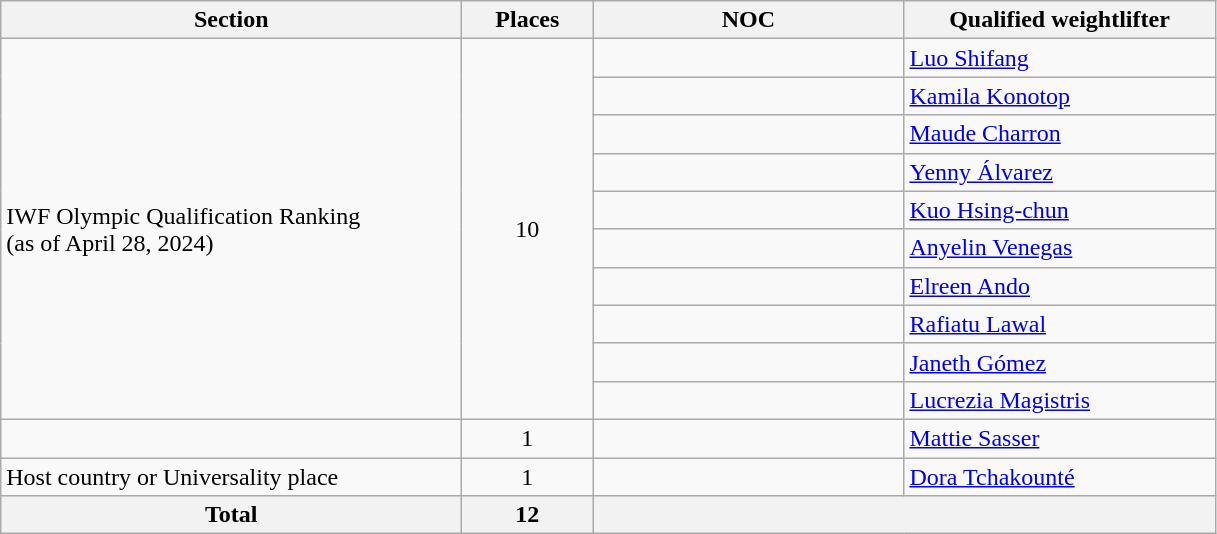<table class="wikitable">
<tr>
<th width=300>Section</th>
<th width=80>Places</th>
<th width=200>NOC</th>
<th width=200>Qualified weightlifter</th>
</tr>
<tr>
<td rowspan=10>IWF Olympic Qualification Ranking<br>(as of April 28, 2024)</td>
<td rowspan=10 align=center>10</td>
<td></td>
<td><a href='#'>Luo Shifang</a></td>
</tr>
<tr>
<td></td>
<td><a href='#'>Kamila Konotop</a></td>
</tr>
<tr>
<td></td>
<td><a href='#'>Maude Charron</a></td>
</tr>
<tr>
<td></td>
<td><a href='#'>Yenny Álvarez</a></td>
</tr>
<tr>
<td></td>
<td><a href='#'>Kuo Hsing-chun</a></td>
</tr>
<tr>
<td></td>
<td><a href='#'>Anyelin Venegas</a></td>
</tr>
<tr>
<td></td>
<td><a href='#'>Elreen Ando</a></td>
</tr>
<tr>
<td></td>
<td><a href='#'>Rafiatu Lawal</a></td>
</tr>
<tr>
<td></td>
<td><a href='#'>Janeth Gómez</a></td>
</tr>
<tr>
<td></td>
<td><a href='#'>Lucrezia Magistris</a></td>
</tr>
<tr>
<td></td>
<td align=center>1</td>
<td></td>
<td><a href='#'>Mattie Sasser</a></td>
</tr>
<tr>
<td>Host country or Universality place</td>
<td align=center>1</td>
<td></td>
<td><a href='#'>Dora Tchakounté</a></td>
</tr>
<tr>
<th>Total</th>
<th>12</th>
<th colspan=2></th>
</tr>
</table>
